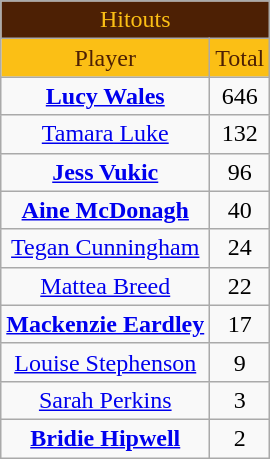<table class="wikitable" style="text-align:center;">
<tr>
<td colspan="2" style="text-align:center; background: #4D2004; color: #FBBF15">Hitouts</td>
</tr>
<tr>
<td style="text-align:center; background: #FBBF15; color: #4D2004">Player</td>
<td style="text-align:center; background: #FBBF15; color: #4D2004">Total</td>
</tr>
<tr>
<td><strong><a href='#'>Lucy Wales</a></strong></td>
<td>646</td>
</tr>
<tr>
<td><a href='#'>Tamara Luke</a></td>
<td>132</td>
</tr>
<tr>
<td><strong><a href='#'>Jess Vukic</a></strong></td>
<td>96</td>
</tr>
<tr>
<td><strong><a href='#'>Aine McDonagh</a></strong></td>
<td>40</td>
</tr>
<tr>
<td><a href='#'>Tegan Cunningham</a></td>
<td>24</td>
</tr>
<tr>
<td><a href='#'>Mattea Breed</a></td>
<td>22</td>
</tr>
<tr>
<td><strong><a href='#'>Mackenzie Eardley</a></strong></td>
<td>17</td>
</tr>
<tr>
<td><a href='#'>Louise Stephenson</a></td>
<td>9</td>
</tr>
<tr>
<td><a href='#'>Sarah Perkins</a></td>
<td>3</td>
</tr>
<tr>
<td><strong><a href='#'>Bridie Hipwell</a></strong></td>
<td>2</td>
</tr>
</table>
